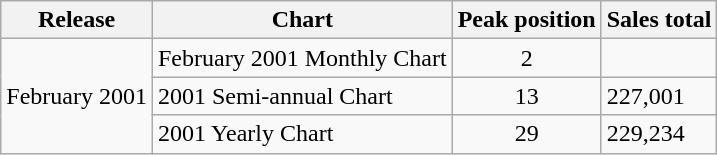<table class="wikitable">
<tr>
<th>Release</th>
<th>Chart</th>
<th>Peak position</th>
<th>Sales total</th>
</tr>
<tr>
<td rowspan="3">February 2001</td>
<td>February 2001 Monthly Chart</td>
<td align="center">2</td>
<td></td>
</tr>
<tr>
<td>2001 Semi-annual Chart</td>
<td align="center">13</td>
<td>227,001</td>
</tr>
<tr>
<td>2001 Yearly Chart</td>
<td align="center">29</td>
<td>229,234</td>
</tr>
</table>
